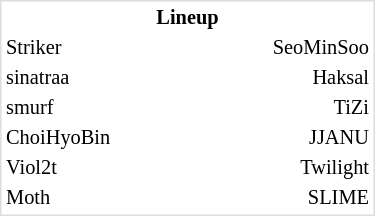<table class="floatright mw-collapsible mw-collapsed" style="text-align:center; font-size:85%; border:1px solid #ddd; width:250px">
<tr>
<th style="width:33%;"></th>
<th style="width:33%;">Lineup</th>
<th style="width:33%;"></th>
</tr>
<tr>
<td style="text-align:left;">Striker</td>
<td></td>
<td style="text-align:right;">SeoMinSoo</td>
</tr>
<tr>
<td style="text-align:left;">sinatraa</td>
<td></td>
<td style="text-align:right;">Haksal</td>
</tr>
<tr>
<td style="text-align:left;">smurf</td>
<td></td>
<td style="text-align:right;">TiZi</td>
</tr>
<tr>
<td style="text-align:left;">ChoiHyoBin</td>
<td></td>
<td style="text-align:right;">JJANU</td>
</tr>
<tr>
<td style="text-align:left;">Viol2t</td>
<td></td>
<td style="text-align:right;">Twilight</td>
</tr>
<tr>
<td style="text-align:left;">Moth</td>
<td></td>
<td style="text-align:right;">SLIME</td>
</tr>
</table>
